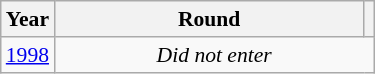<table class="wikitable" style="text-align: center; font-size:90%">
<tr>
<th>Year</th>
<th style="width:200px">Round</th>
<th></th>
</tr>
<tr>
<td><a href='#'>1998</a></td>
<td colspan="2"><em>Did not enter</em></td>
</tr>
</table>
